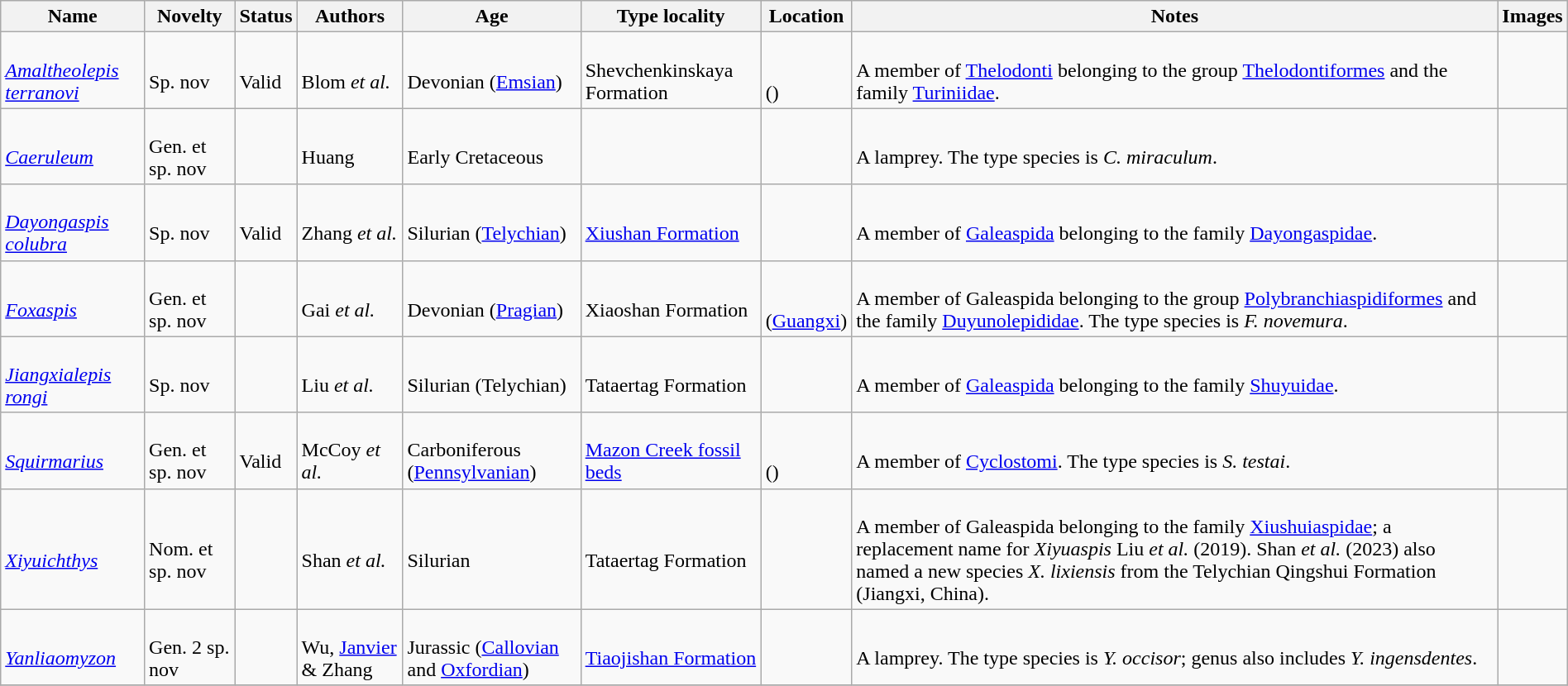<table class="wikitable sortable" align="center" width="100%">
<tr>
<th>Name</th>
<th>Novelty</th>
<th>Status</th>
<th>Authors</th>
<th>Age</th>
<th>Type locality</th>
<th>Location</th>
<th>Notes</th>
<th>Images</th>
</tr>
<tr>
<td><br><em><a href='#'>Amaltheolepis terranovi</a></em></td>
<td><br>Sp. nov</td>
<td><br>Valid</td>
<td><br>Blom <em>et al.</em></td>
<td><br>Devonian (<a href='#'>Emsian</a>)</td>
<td><br>Shevchenkinskaya Formation</td>
<td><br><br>()</td>
<td><br>A member of <a href='#'>Thelodonti</a> belonging to the group <a href='#'>Thelodontiformes</a> and the family <a href='#'>Turiniidae</a>.</td>
<td></td>
</tr>
<tr>
<td><br><em><a href='#'>Caeruleum</a></em></td>
<td><br>Gen. et sp. nov</td>
<td></td>
<td><br>Huang</td>
<td><br>Early Cretaceous</td>
<td></td>
<td><br></td>
<td><br>A lamprey. The type species is <em>C. miraculum</em>.</td>
<td></td>
</tr>
<tr>
<td><br><em><a href='#'>Dayongaspis colubra</a></em></td>
<td><br>Sp. nov</td>
<td><br>Valid</td>
<td><br>Zhang <em>et al.</em></td>
<td><br>Silurian (<a href='#'>Telychian</a>)</td>
<td><br><a href='#'>Xiushan Formation</a></td>
<td><br></td>
<td><br>A member of <a href='#'>Galeaspida</a> belonging to the family <a href='#'>Dayongaspidae</a>.</td>
<td></td>
</tr>
<tr>
<td><br><em><a href='#'>Foxaspis</a></em></td>
<td><br>Gen. et sp. nov</td>
<td></td>
<td><br>Gai <em>et al.</em></td>
<td><br>Devonian (<a href='#'>Pragian</a>)</td>
<td><br>Xiaoshan Formation</td>
<td><br><br>(<a href='#'>Guangxi</a>)</td>
<td><br>A member of Galeaspida belonging to the group <a href='#'>Polybranchiaspidiformes</a> and the family <a href='#'>Duyunolepididae</a>. The type species is <em>F. novemura</em>.</td>
<td></td>
</tr>
<tr>
<td><br><em><a href='#'>Jiangxialepis rongi</a></em></td>
<td><br>Sp. nov</td>
<td></td>
<td><br>Liu <em>et al.</em></td>
<td><br>Silurian (Telychian)</td>
<td><br>Tataertag Formation</td>
<td><br></td>
<td><br>A member of <a href='#'>Galeaspida</a> belonging to the family <a href='#'>Shuyuidae</a>.</td>
<td></td>
</tr>
<tr>
<td><br><em><a href='#'>Squirmarius</a></em></td>
<td><br>Gen. et sp. nov</td>
<td><br>Valid</td>
<td><br>McCoy <em>et al.</em></td>
<td><br>Carboniferous (<a href='#'>Pennsylvanian</a>)</td>
<td><br><a href='#'>Mazon Creek fossil beds</a></td>
<td><br><br>()</td>
<td><br>A member of <a href='#'>Cyclostomi</a>. The type species is <em>S. testai</em>.</td>
<td></td>
</tr>
<tr>
<td><br><em><a href='#'>Xiyuichthys</a></em></td>
<td><br>Nom. et sp. nov</td>
<td></td>
<td><br>Shan <em>et al.</em></td>
<td><br>Silurian</td>
<td><br>Tataertag Formation</td>
<td><br></td>
<td><br>A member of Galeaspida belonging to the family <a href='#'>Xiushuiaspidae</a>; a replacement name for <em>Xiyuaspis</em> Liu <em>et al.</em> (2019). Shan <em>et al.</em> (2023) also named a new species <em>X. lixiensis</em> from the Telychian Qingshui Formation (Jiangxi, China).</td>
<td></td>
</tr>
<tr>
<td><br><em><a href='#'>Yanliaomyzon</a></em></td>
<td><br>Gen. 2 sp. nov</td>
<td></td>
<td><br>Wu, <a href='#'>Janvier</a> & Zhang</td>
<td><br>Jurassic (<a href='#'>Callovian</a> and <a href='#'>Oxfordian</a>)</td>
<td><br><a href='#'>Tiaojishan Formation</a></td>
<td><br></td>
<td><br>A lamprey. The type species is <em>Y. occisor</em>; genus also includes <em>Y. ingensdentes</em>.</td>
<td></td>
</tr>
<tr>
</tr>
</table>
